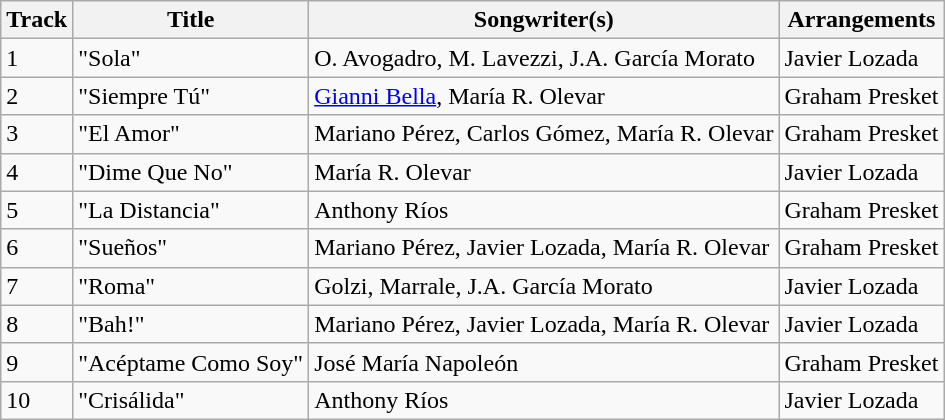<table class="wikitable">
<tr>
<th>Track</th>
<th>Title</th>
<th>Songwriter(s)</th>
<th>Arrangements</th>
</tr>
<tr>
<td>1</td>
<td>"Sola"</td>
<td>O. Avogadro, M. Lavezzi, J.A. García Morato</td>
<td>Javier Lozada</td>
</tr>
<tr>
<td>2</td>
<td>"Siempre Tú"</td>
<td><a href='#'>Gianni Bella</a>, María R. Olevar</td>
<td>Graham Presket</td>
</tr>
<tr>
<td>3</td>
<td>"El Amor"</td>
<td>Mariano Pérez, Carlos Gómez, María R. Olevar</td>
<td>Graham Presket</td>
</tr>
<tr>
<td>4</td>
<td>"Dime Que No"</td>
<td>María R. Olevar</td>
<td>Javier Lozada</td>
</tr>
<tr>
<td>5</td>
<td>"La Distancia"</td>
<td>Anthony Ríos</td>
<td>Graham Presket</td>
</tr>
<tr>
<td>6</td>
<td>"Sueños"</td>
<td>Mariano Pérez, Javier Lozada, María R. Olevar</td>
<td>Graham Presket</td>
</tr>
<tr>
<td>7</td>
<td>"Roma"</td>
<td>Golzi, Marrale, J.A. García Morato</td>
<td>Javier Lozada</td>
</tr>
<tr>
<td>8</td>
<td>"Bah!"</td>
<td>Mariano Pérez, Javier Lozada, María R. Olevar</td>
<td>Javier Lozada</td>
</tr>
<tr>
<td>9</td>
<td>"Acéptame Como Soy"</td>
<td>José María Napoleón</td>
<td>Graham Presket</td>
</tr>
<tr>
<td>10</td>
<td>"Crisálida"</td>
<td>Anthony Ríos</td>
<td>Javier Lozada</td>
</tr>
</table>
